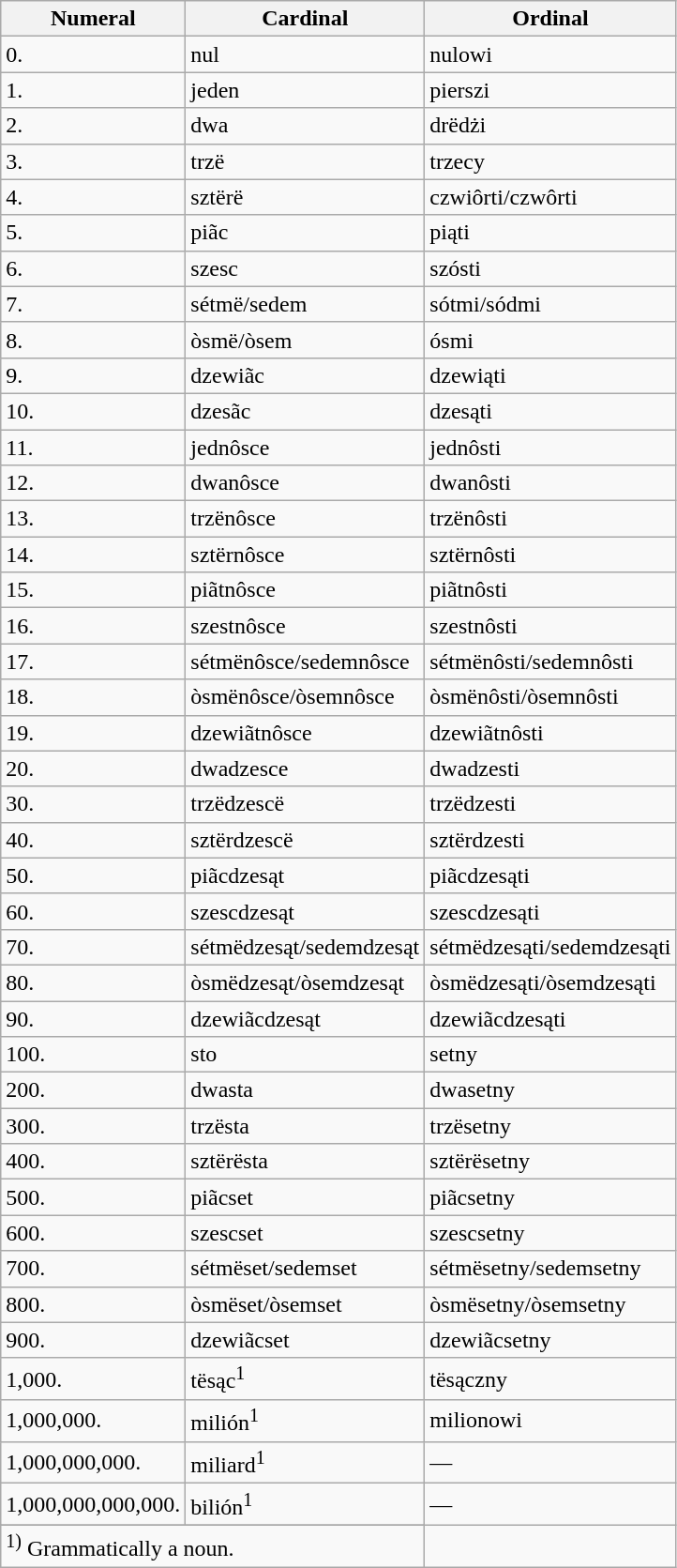<table class="wikitable">
<tr>
<th>Numeral</th>
<th>Cardinal</th>
<th>Ordinal</th>
</tr>
<tr>
<td>0.</td>
<td>nul</td>
<td>nulowi</td>
</tr>
<tr>
<td>1.</td>
<td>jeden</td>
<td>pierszi</td>
</tr>
<tr>
<td>2.</td>
<td>dwa</td>
<td>drëdżi</td>
</tr>
<tr>
<td>3.</td>
<td>trzë</td>
<td>trzecy</td>
</tr>
<tr>
<td>4.</td>
<td>sztërë</td>
<td>czwiôrti/czwôrti</td>
</tr>
<tr>
<td>5.</td>
<td>piãc</td>
<td>piąti</td>
</tr>
<tr>
<td>6.</td>
<td>szesc</td>
<td>szósti</td>
</tr>
<tr>
<td>7.</td>
<td>sétmë/sedem</td>
<td>sótmi/sódmi</td>
</tr>
<tr>
<td>8.</td>
<td>òsmë/òsem</td>
<td>ósmi</td>
</tr>
<tr>
<td>9.</td>
<td>dzewiãc</td>
<td>dzewiąti</td>
</tr>
<tr>
<td>10.</td>
<td>dzesãc</td>
<td>dzesąti</td>
</tr>
<tr>
<td>11.</td>
<td>jednôsce</td>
<td>jednôsti</td>
</tr>
<tr>
<td>12.</td>
<td>dwanôsce</td>
<td>dwanôsti</td>
</tr>
<tr>
<td>13.</td>
<td>trzënôsce</td>
<td>trzënôsti</td>
</tr>
<tr>
<td>14.</td>
<td>sztërnôsce</td>
<td>sztërnôsti</td>
</tr>
<tr>
<td>15.</td>
<td>piãtnôsce</td>
<td>piãtnôsti</td>
</tr>
<tr>
<td>16.</td>
<td>szestnôsce</td>
<td>szestnôsti</td>
</tr>
<tr>
<td>17.</td>
<td>sétmënôsce/sedemnôsce</td>
<td>sétmënôsti/sedemnôsti</td>
</tr>
<tr>
<td>18.</td>
<td>òsmënôsce/òsemnôsce</td>
<td>òsmënôsti/òsemnôsti</td>
</tr>
<tr>
<td>19.</td>
<td>dzewiãtnôsce</td>
<td>dzewiãtnôsti</td>
</tr>
<tr>
<td>20.</td>
<td>dwadzesce</td>
<td>dwadzesti</td>
</tr>
<tr>
<td>30.</td>
<td>trzëdzescë</td>
<td>trzëdzesti</td>
</tr>
<tr>
<td>40.</td>
<td>sztërdzescë</td>
<td>sztërdzesti</td>
</tr>
<tr>
<td>50.</td>
<td>piãcdzesąt</td>
<td>piãcdzesąti</td>
</tr>
<tr>
<td>60.</td>
<td>szescdzesąt</td>
<td>szescdzesąti</td>
</tr>
<tr>
<td>70.</td>
<td>sétmëdzesąt/sedemdzesąt</td>
<td>sétmëdzesąti/sedemdzesąti</td>
</tr>
<tr>
<td>80.</td>
<td>òsmëdzesąt/òsemdzesąt</td>
<td>òsmëdzesąti/òsemdzesąti</td>
</tr>
<tr>
<td>90.</td>
<td>dzewiãcdzesąt</td>
<td>dzewiãcdzesąti</td>
</tr>
<tr>
<td>100.</td>
<td>sto</td>
<td>setny</td>
</tr>
<tr>
<td>200.</td>
<td>dwasta</td>
<td>dwasetny</td>
</tr>
<tr>
<td>300.</td>
<td>trzësta</td>
<td>trzësetny</td>
</tr>
<tr>
<td>400.</td>
<td>sztërësta</td>
<td>sztërësetny</td>
</tr>
<tr>
<td>500.</td>
<td>piãcset</td>
<td>piãcsetny</td>
</tr>
<tr>
<td>600.</td>
<td>szescset</td>
<td>szescsetny</td>
</tr>
<tr>
<td>700.</td>
<td>sétmëset/sedemset</td>
<td>sétmësetny/sedemsetny</td>
</tr>
<tr>
<td>800.</td>
<td>òsmëset/òsemset</td>
<td>òsmësetny/òsemsetny</td>
</tr>
<tr>
<td>900.</td>
<td>dzewiãcset</td>
<td>dzewiãcsetny</td>
</tr>
<tr>
<td>1,000.</td>
<td>tësąc<sup>1</sup></td>
<td>tësączny</td>
</tr>
<tr>
<td>1,000,000.</td>
<td>milión<sup>1</sup></td>
<td>milionowi</td>
</tr>
<tr>
<td>1,000,000,000.</td>
<td>miliard<sup>1</sup></td>
<td>—</td>
</tr>
<tr>
<td>1,000,000,000,000.</td>
<td>bilión<sup>1</sup></td>
<td>—</td>
</tr>
<tr>
</tr>
<tr class="vsHide">
<td colspan="2"><sup>1)</sup> Grammatically a noun.</td>
</tr>
</table>
